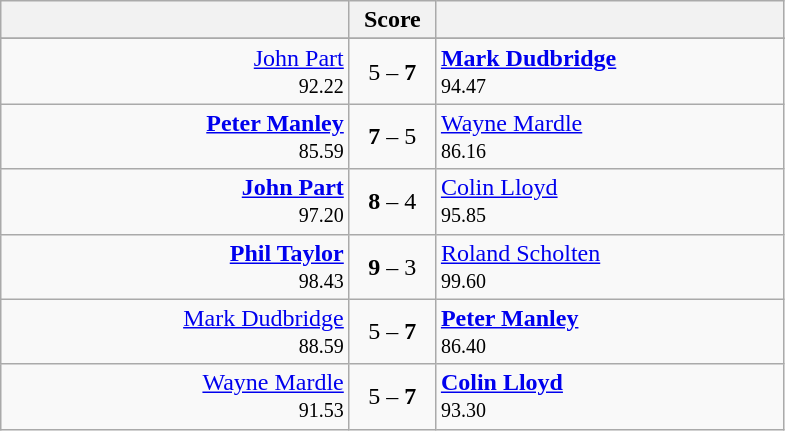<table class=wikitable style="text-align:center">
<tr>
<th width=225></th>
<th width=50>Score</th>
<th width=225></th>
</tr>
<tr align=center>
</tr>
<tr align=left>
<td align=right><a href='#'>John Part</a> <br> <small><span>92.22</span></small></td>
<td align=center>5 – <strong>7</strong></td>
<td> <strong><a href='#'>Mark Dudbridge</a></strong><br> <small><span>94.47</span></small></td>
</tr>
<tr align=left>
<td align=right><strong><a href='#'>Peter Manley</a></strong> <br> <small><span>85.59</span></small></td>
<td align=center><strong>7</strong> – 5</td>
<td> <a href='#'>Wayne Mardle</a><br> <small><span>86.16</span></small></td>
</tr>
<tr align=left>
<td align=right><strong><a href='#'>John Part</a></strong> <br> <small><span>97.20</span></small></td>
<td align=center><strong>8</strong> – 4</td>
<td> <a href='#'>Colin Lloyd</a><br> <small><span>95.85</span></small></td>
</tr>
<tr align=left>
<td align=right><strong><a href='#'>Phil Taylor</a></strong> <br> <small><span>98.43</span></small></td>
<td align=center><strong>9</strong> – 3</td>
<td> <a href='#'>Roland Scholten</a><br> <small><span>99.60</span></small></td>
</tr>
<tr align=left>
<td align=right><a href='#'>Mark Dudbridge</a> <br> <small><span>88.59</span></small></td>
<td align=center>5 – <strong>7</strong></td>
<td> <strong><a href='#'>Peter Manley</a></strong><br> <small><span>86.40</span></small></td>
</tr>
<tr align=left>
<td align=right><a href='#'>Wayne Mardle</a> <br> <small><span>91.53</span></small></td>
<td align=center>5 – <strong>7</strong></td>
<td> <strong><a href='#'>Colin Lloyd</a></strong><br> <small><span>93.30</span></small></td>
</tr>
</table>
